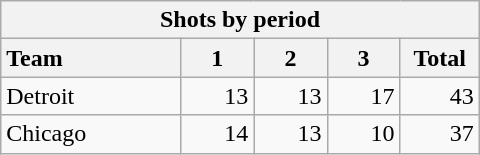<table class="wikitable" style="width:20em; text-align:right;">
<tr>
<th colspan=6>Shots by period</th>
</tr>
<tr>
<th style="width:8em; text-align:left;">Team</th>
<th style="width:3em;">1</th>
<th style="width:3em;">2</th>
<th style="width:3em;">3</th>
<th style="width:3em;">Total</th>
</tr>
<tr>
<td style="text-align:left;">Detroit</td>
<td>13</td>
<td>13</td>
<td>17</td>
<td>43</td>
</tr>
<tr>
<td style="text-align:left;">Chicago</td>
<td>14</td>
<td>13</td>
<td>10</td>
<td>37</td>
</tr>
</table>
